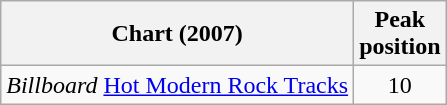<table class="wikitable">
<tr>
<th>Chart (2007)</th>
<th>Peak<br>position</th>
</tr>
<tr>
<td><em>Billboard</em> <a href='#'>Hot Modern Rock Tracks</a></td>
<td align=center>10</td>
</tr>
</table>
